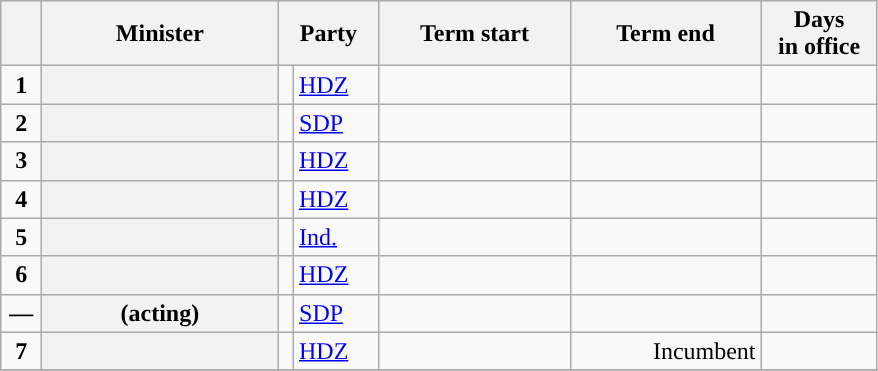<table class="wikitable sortable plainrowheaders">
<tr>
<th scope="col" rowspan=1 width=20></th>
<th scope="col" rowspan=1 width=150>Minister</th>
<th scope="col" colspan=2 width=60>Party</th>
<th scope="col" rowspan=1 width=120>Term start</th>
<th scope="col" rowspan=1 width=120>Term end</th>
<th scope="col" rowspan=1 width=70>Days<br> in office</th>
</tr>
<tr>
<td align=center><strong>1</strong></td>
<th scope="row"></th>
<td style="background-color: "></td>
<td><a href='#'>HDZ</a></td>
<td align=right></td>
<td align=right></td>
<td align=right></td>
</tr>
<tr>
<td align=center><strong>2</strong></td>
<th scope="row"></th>
<td style="background-color: "></td>
<td><a href='#'>SDP</a></td>
<td align=right></td>
<td align=right></td>
<td align=right></td>
</tr>
<tr>
<td align=center><strong>3</strong></td>
<th scope="row"></th>
<td style="background-color: "></td>
<td><a href='#'>HDZ</a></td>
<td align=right></td>
<td align=right></td>
<td align=right></td>
</tr>
<tr>
<td align=center><strong>4</strong></td>
<th scope="row"></th>
<td style="background-color: "></td>
<td><a href='#'>HDZ</a></td>
<td align=right></td>
<td align=right></td>
<td align=right></td>
</tr>
<tr>
<td align=center><strong>5</strong></td>
<th scope="row"></th>
<td style="background-color: "></td>
<td><a href='#'>Ind.</a></td>
<td align=right></td>
<td align=right></td>
<td align=right></td>
</tr>
<tr>
<td align=center><strong>6</strong></td>
<th scope="row"></th>
<td style="background-color: "></td>
<td><a href='#'>HDZ</a></td>
<td align=right></td>
<td align=right></td>
<td align=right></td>
</tr>
<tr>
<td align=center><strong>—</strong></td>
<th scope="row"> (acting)</th>
<td style="background-color: "></td>
<td><a href='#'>SDP</a></td>
<td align=right></td>
<td align=right></td>
<td align=right></td>
</tr>
<tr>
<td align=center><strong>7</strong></td>
<th scope="row"></th>
<td style="background-color: "></td>
<td><a href='#'>HDZ</a></td>
<td align=right></td>
<td align=right>Incumbent</td>
<td align=right></td>
</tr>
<tr>
</tr>
</table>
